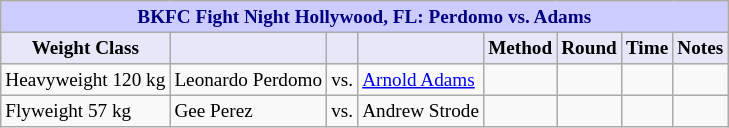<table class="wikitable" style="font-size: 80%;">
<tr>
<th colspan="8" style="background-color: #ccf; color: #000080; text-align: center;"><strong>BKFC Fight Night Hollywood, FL: Perdomo vs. Adams</strong></th>
</tr>
<tr>
<th colspan="1" style="background-color: #E6E8FA; color: #000000; text-align: center;">Weight Class</th>
<th colspan="1" style="background-color: #E6E8FA; color: #000000; text-align: center;"></th>
<th colspan="1" style="background-color: #E6E8FA; color: #000000; text-align: center;"></th>
<th colspan="1" style="background-color: #E6E8FA; color: #000000; text-align: center;"></th>
<th colspan="1" style="background-color: #E6E8FA; color: #000000; text-align: center;">Method</th>
<th colspan="1" style="background-color: #E6E8FA; color: #000000; text-align: center;">Round</th>
<th colspan="1" style="background-color: #E6E8FA; color: #000000; text-align: center;">Time</th>
<th colspan="1" style="background-color: #E6E8FA; color: #000000; text-align: center;">Notes</th>
</tr>
<tr>
<td>Heavyweight 120 kg</td>
<td> Leonardo Perdomo</td>
<td align=center>vs.</td>
<td> <a href='#'>Arnold Adams</a></td>
<td></td>
<td align=center></td>
<td align=center></td>
<td></td>
</tr>
<tr>
<td>Flyweight 57 kg</td>
<td> Gee Perez</td>
<td>vs.</td>
<td> Andrew Strode</td>
<td></td>
<td></td>
<td></td>
<td></td>
</tr>
</table>
